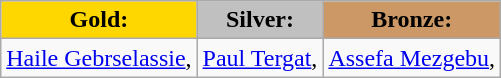<table class="wikitable">
<tr>
<td style="text-align:center;background-color:gold;"><strong>Gold:</strong> </td>
<td style="text-align:center;background-color:silver;"><strong>Silver:</strong> </td>
<td style="text-align:center;background-color:#CC9966;"><strong>Bronze:</strong> </td>
</tr>
<tr>
<td><a href='#'>Haile Gebrselassie</a>, </td>
<td><a href='#'>Paul Tergat</a>, </td>
<td><a href='#'>Assefa Mezgebu</a>, </td>
</tr>
</table>
